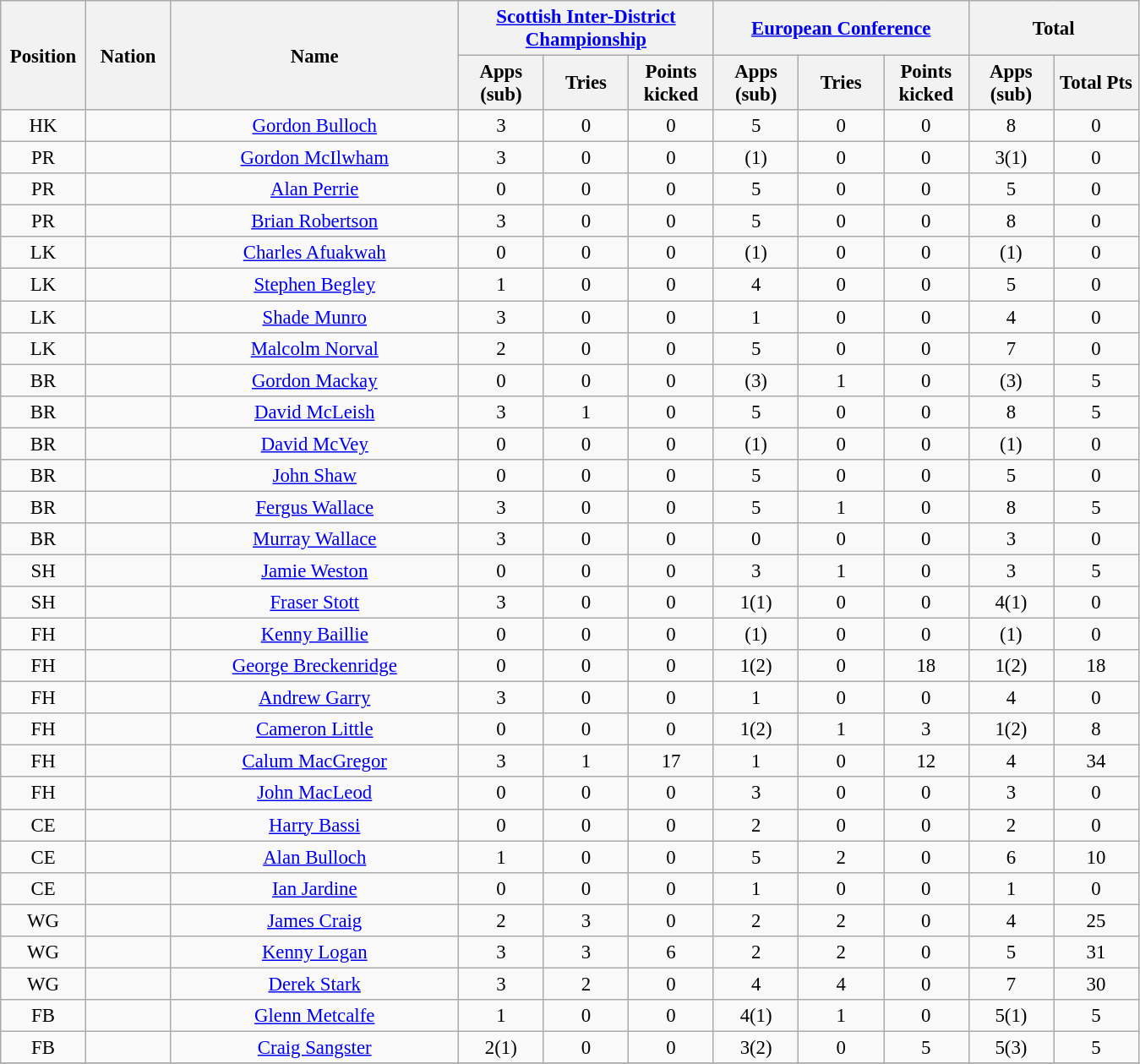<table class="wikitable" style="font-size: 95%; text-align: center;">
<tr>
<th rowspan=2 width=60>Position</th>
<th rowspan=2 width=60>Nation</th>
<th rowspan=2 width=220>Name</th>
<th colspan=3 width=150><a href='#'>Scottish Inter-District Championship</a></th>
<th colspan=3 width=150><a href='#'>European Conference</a></th>
<th colspan=2>Total</th>
</tr>
<tr>
<th rowspan=1 style="width:60px;">Apps<br>(sub)</th>
<th rowspan=1 style="width:60px;">Tries</th>
<th rowspan=1 style="width:60px;">Points<br>kicked</th>
<th rowspan=1 style="width:60px;">Apps<br>(sub)</th>
<th rowspan=1 style="width:60px;">Tries</th>
<th rowspan=1 style="width:60px;">Points<br>kicked</th>
<th rowspan=1 style="width:60px;">Apps<br>(sub)</th>
<th rowspan=1 style="width:60px;">Total Pts</th>
</tr>
<tr>
<td>HK</td>
<td></td>
<td><a href='#'>Gordon Bulloch</a></td>
<td>3</td>
<td>0</td>
<td>0</td>
<td>5</td>
<td>0</td>
<td>0</td>
<td>8</td>
<td>0</td>
</tr>
<tr>
<td>PR</td>
<td></td>
<td><a href='#'>Gordon McIlwham</a></td>
<td>3</td>
<td>0</td>
<td>0</td>
<td>(1)</td>
<td>0</td>
<td>0</td>
<td>3(1)</td>
<td>0</td>
</tr>
<tr>
<td>PR</td>
<td></td>
<td><a href='#'>Alan Perrie</a></td>
<td>0</td>
<td>0</td>
<td>0</td>
<td>5</td>
<td>0</td>
<td>0</td>
<td>5</td>
<td>0</td>
</tr>
<tr>
<td>PR</td>
<td></td>
<td><a href='#'>Brian Robertson</a></td>
<td>3</td>
<td>0</td>
<td>0</td>
<td>5</td>
<td>0</td>
<td>0</td>
<td>8</td>
<td>0</td>
</tr>
<tr>
<td>LK</td>
<td></td>
<td><a href='#'>Charles Afuakwah</a></td>
<td>0</td>
<td>0</td>
<td>0</td>
<td>(1)</td>
<td>0</td>
<td>0</td>
<td>(1)</td>
<td>0</td>
</tr>
<tr>
<td>LK</td>
<td></td>
<td><a href='#'>Stephen Begley</a></td>
<td>1</td>
<td>0</td>
<td>0</td>
<td>4</td>
<td>0</td>
<td>0</td>
<td>5</td>
<td>0</td>
</tr>
<tr>
<td>LK</td>
<td></td>
<td><a href='#'>Shade Munro</a></td>
<td>3</td>
<td>0</td>
<td>0</td>
<td>1</td>
<td>0</td>
<td>0</td>
<td>4</td>
<td>0</td>
</tr>
<tr>
<td>LK</td>
<td></td>
<td><a href='#'>Malcolm Norval</a></td>
<td>2</td>
<td>0</td>
<td>0</td>
<td>5</td>
<td>0</td>
<td>0</td>
<td>7</td>
<td>0</td>
</tr>
<tr>
<td>BR</td>
<td></td>
<td><a href='#'>Gordon Mackay</a></td>
<td>0</td>
<td>0</td>
<td>0</td>
<td>(3)</td>
<td>1</td>
<td>0</td>
<td>(3)</td>
<td>5</td>
</tr>
<tr>
<td>BR</td>
<td></td>
<td><a href='#'>David McLeish</a></td>
<td>3</td>
<td>1</td>
<td>0</td>
<td>5</td>
<td>0</td>
<td>0</td>
<td>8</td>
<td>5</td>
</tr>
<tr>
<td>BR</td>
<td></td>
<td><a href='#'>David McVey</a></td>
<td>0</td>
<td>0</td>
<td>0</td>
<td>(1)</td>
<td>0</td>
<td>0</td>
<td>(1)</td>
<td>0</td>
</tr>
<tr>
<td>BR</td>
<td></td>
<td><a href='#'>John Shaw</a></td>
<td>0</td>
<td>0</td>
<td>0</td>
<td>5</td>
<td>0</td>
<td>0</td>
<td>5</td>
<td>0</td>
</tr>
<tr>
<td>BR</td>
<td></td>
<td><a href='#'>Fergus Wallace</a></td>
<td>3</td>
<td>0</td>
<td>0</td>
<td>5</td>
<td>1</td>
<td>0</td>
<td>8</td>
<td>5</td>
</tr>
<tr>
<td>BR</td>
<td></td>
<td><a href='#'>Murray Wallace</a></td>
<td>3</td>
<td>0</td>
<td>0</td>
<td>0</td>
<td>0</td>
<td>0</td>
<td>3</td>
<td>0</td>
</tr>
<tr>
<td>SH</td>
<td></td>
<td><a href='#'>Jamie Weston</a></td>
<td>0</td>
<td>0</td>
<td>0</td>
<td>3</td>
<td>1</td>
<td>0</td>
<td>3</td>
<td>5</td>
</tr>
<tr>
<td>SH</td>
<td></td>
<td><a href='#'>Fraser Stott</a></td>
<td>3</td>
<td>0</td>
<td>0</td>
<td>1(1)</td>
<td>0</td>
<td>0</td>
<td>4(1)</td>
<td>0</td>
</tr>
<tr>
<td>FH</td>
<td></td>
<td><a href='#'>Kenny Baillie</a></td>
<td>0</td>
<td>0</td>
<td>0</td>
<td>(1)</td>
<td>0</td>
<td>0</td>
<td>(1)</td>
<td>0</td>
</tr>
<tr>
<td>FH</td>
<td></td>
<td><a href='#'>George Breckenridge</a></td>
<td>0</td>
<td>0</td>
<td>0</td>
<td>1(2)</td>
<td>0</td>
<td>18</td>
<td>1(2)</td>
<td>18</td>
</tr>
<tr>
<td>FH</td>
<td></td>
<td><a href='#'>Andrew Garry</a></td>
<td>3</td>
<td>0</td>
<td>0</td>
<td>1</td>
<td>0</td>
<td>0</td>
<td>4</td>
<td>0</td>
</tr>
<tr>
<td>FH</td>
<td></td>
<td><a href='#'>Cameron Little</a></td>
<td>0</td>
<td>0</td>
<td>0</td>
<td>1(2)</td>
<td>1</td>
<td>3</td>
<td>1(2)</td>
<td>8</td>
</tr>
<tr>
<td>FH</td>
<td></td>
<td><a href='#'>Calum MacGregor</a></td>
<td>3</td>
<td>1</td>
<td>17</td>
<td>1</td>
<td>0</td>
<td>12</td>
<td>4</td>
<td>34</td>
</tr>
<tr>
<td>FH</td>
<td></td>
<td><a href='#'>John MacLeod</a></td>
<td>0</td>
<td>0</td>
<td>0</td>
<td>3</td>
<td>0</td>
<td>0</td>
<td>3</td>
<td>0</td>
</tr>
<tr>
<td>CE</td>
<td></td>
<td><a href='#'>Harry Bassi</a></td>
<td>0</td>
<td>0</td>
<td>0</td>
<td>2</td>
<td>0</td>
<td>0</td>
<td>2</td>
<td>0</td>
</tr>
<tr>
<td>CE</td>
<td></td>
<td><a href='#'>Alan Bulloch</a></td>
<td>1</td>
<td>0</td>
<td>0</td>
<td>5</td>
<td>2</td>
<td>0</td>
<td>6</td>
<td>10</td>
</tr>
<tr>
<td>CE</td>
<td></td>
<td><a href='#'>Ian Jardine</a></td>
<td>0</td>
<td>0</td>
<td>0</td>
<td>1</td>
<td>0</td>
<td>0</td>
<td>1</td>
<td>0</td>
</tr>
<tr>
<td>WG</td>
<td></td>
<td><a href='#'>James Craig</a></td>
<td>2</td>
<td>3</td>
<td>0</td>
<td>2</td>
<td>2</td>
<td>0</td>
<td>4</td>
<td>25</td>
</tr>
<tr>
<td>WG</td>
<td></td>
<td><a href='#'>Kenny Logan</a></td>
<td>3</td>
<td>3</td>
<td>6</td>
<td>2</td>
<td>2</td>
<td>0</td>
<td>5</td>
<td>31</td>
</tr>
<tr>
<td>WG</td>
<td></td>
<td><a href='#'>Derek Stark</a></td>
<td>3</td>
<td>2</td>
<td>0</td>
<td>4</td>
<td>4</td>
<td>0</td>
<td>7</td>
<td>30</td>
</tr>
<tr>
<td>FB</td>
<td></td>
<td><a href='#'>Glenn Metcalfe</a></td>
<td>1</td>
<td>0</td>
<td>0</td>
<td>4(1)</td>
<td>1</td>
<td>0</td>
<td>5(1)</td>
<td>5</td>
</tr>
<tr>
<td>FB</td>
<td></td>
<td><a href='#'>Craig Sangster</a></td>
<td>2(1)</td>
<td>0</td>
<td>0</td>
<td>3(2)</td>
<td>0</td>
<td>5</td>
<td>5(3)</td>
<td>5</td>
</tr>
<tr>
</tr>
</table>
